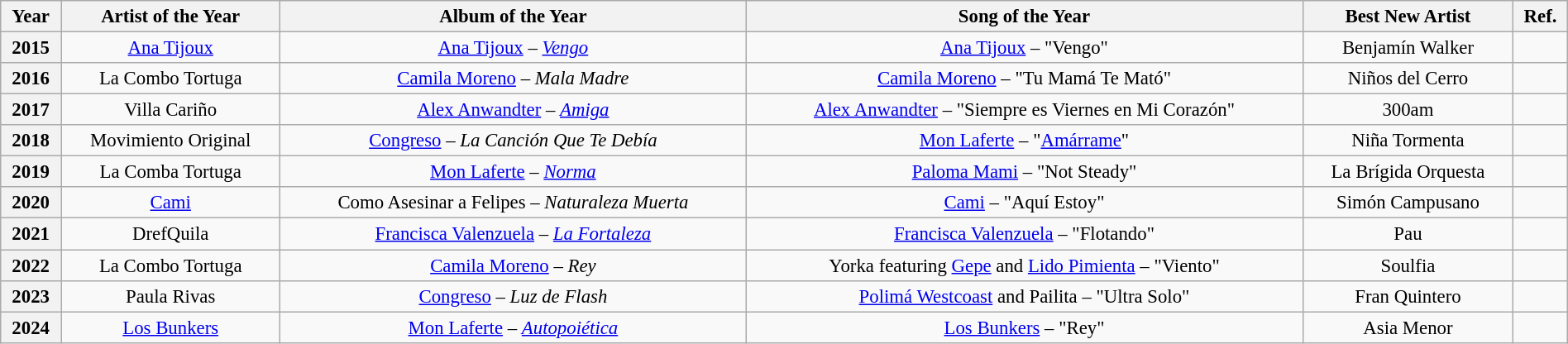<table class="wikitable"  style="font-size:95%; width:100%; text-align:center">
<tr>
<th>Year</th>
<th>Artist of the Year</th>
<th>Album of the Year</th>
<th>Song of the Year</th>
<th>Best New Artist</th>
<th>Ref.</th>
</tr>
<tr>
<th scope="row">2015</th>
<td><a href='#'>Ana Tijoux</a></td>
<td><a href='#'>Ana Tijoux</a> – <em><a href='#'>Vengo</a></em></td>
<td><a href='#'>Ana Tijoux</a> – "Vengo"</td>
<td>Benjamín Walker</td>
<td align="center"></td>
</tr>
<tr>
<th scope="row">2016</th>
<td>La Combo Tortuga</td>
<td><a href='#'>Camila Moreno</a> – <em>Mala Madre</em></td>
<td><a href='#'>Camila Moreno</a> – "Tu Mamá Te Mató"</td>
<td>Niños del Cerro</td>
<td align="center"></td>
</tr>
<tr>
<th scope="row">2017</th>
<td>Villa Cariño</td>
<td><a href='#'>Alex Anwandter</a> – <em><a href='#'>Amiga</a></em></td>
<td><a href='#'>Alex Anwandter</a> – "Siempre es Viernes en Mi Corazón"</td>
<td>300am</td>
<td align="center"></td>
</tr>
<tr>
<th scope="row">2018</th>
<td>Movimiento Original</td>
<td><a href='#'>Congreso</a> – <em>La Canción Que Te Debía</em></td>
<td><a href='#'>Mon Laferte</a> – "<a href='#'>Amárrame</a>"</td>
<td>Niña Tormenta</td>
<td align="center"></td>
</tr>
<tr>
<th scope="row">2019</th>
<td>La Comba Tortuga</td>
<td><a href='#'>Mon Laferte</a> – <em><a href='#'>Norma</a></em></td>
<td><a href='#'>Paloma Mami</a> – "Not Steady"</td>
<td>La Brígida Orquesta</td>
<td align="center"></td>
</tr>
<tr>
<th scope="row">2020</th>
<td><a href='#'>Cami</a></td>
<td>Como Asesinar a Felipes – <em>Naturaleza Muerta</em></td>
<td><a href='#'>Cami</a> – "Aquí Estoy"</td>
<td>Simón Campusano</td>
<td align="center"></td>
</tr>
<tr>
<th scope="row">2021</th>
<td>DrefQuila</td>
<td><a href='#'>Francisca Valenzuela</a> – <em><a href='#'>La Fortaleza</a></em></td>
<td><a href='#'>Francisca Valenzuela</a> – "Flotando"</td>
<td>Pau</td>
<td align="center"></td>
</tr>
<tr>
<th scope="row">2022</th>
<td>La Combo Tortuga</td>
<td><a href='#'>Camila Moreno</a> – <em>Rey</em></td>
<td>Yorka featuring <a href='#'>Gepe</a> and <a href='#'>Lido Pimienta</a> – "Viento"</td>
<td>Soulfia</td>
<td align="center"></td>
</tr>
<tr>
<th scope="row">2023</th>
<td>Paula Rivas</td>
<td><a href='#'>Congreso</a> – <em>Luz de Flash</em></td>
<td><a href='#'>Polimá Westcoast</a> and Pailita – "Ultra Solo"</td>
<td>Fran Quintero</td>
<td align="center"></td>
</tr>
<tr>
<th scope=row">2024</th>
<td><a href='#'>Los Bunkers</a></td>
<td><a href='#'>Mon Laferte</a> – <em><a href='#'>Autopoiética</a></em></td>
<td><a href='#'>Los Bunkers</a> – "Rey"</td>
<td>Asia Menor</td>
<td></td>
</tr>
</table>
